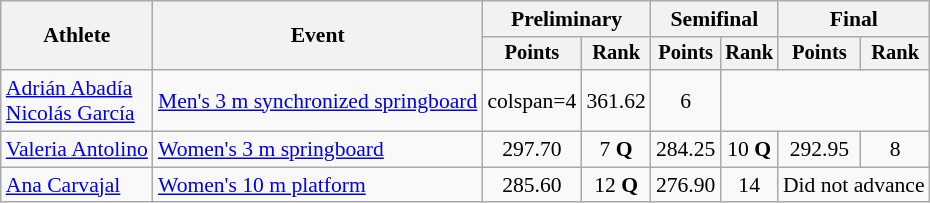<table class=wikitable style=font-size:90%;text-align:center>
<tr>
<th rowspan=2>Athlete</th>
<th rowspan=2>Event</th>
<th colspan=2>Preliminary</th>
<th colspan=2>Semifinal</th>
<th colspan=2>Final</th>
</tr>
<tr style=font-size:95%>
<th>Points</th>
<th>Rank</th>
<th>Points</th>
<th>Rank</th>
<th>Points</th>
<th>Rank</th>
</tr>
<tr align=center>
<td align=left><a href='#'>Adrián Abadía</a><br><a href='#'>Nicolás García</a></td>
<td align=left><a href='#'>Men's 3 m synchronized springboard</a></td>
<td>colspan=4 </td>
<td>361.62</td>
<td>6</td>
</tr>
<tr align=center>
<td align=left><a href='#'>Valeria Antolino</a></td>
<td align=left><a href='#'>Women's 3 m springboard</a></td>
<td>297.70</td>
<td>7 <strong>Q</strong></td>
<td>284.25</td>
<td>10 <strong>Q</strong></td>
<td>292.95</td>
<td>8</td>
</tr>
<tr align=center>
<td align=left><a href='#'>Ana Carvajal</a></td>
<td align=left><a href='#'>Women's 10 m platform</a></td>
<td>285.60</td>
<td>12 <strong>Q</strong></td>
<td>276.90</td>
<td>14</td>
<td colspan=2>Did not advance</td>
</tr>
</table>
